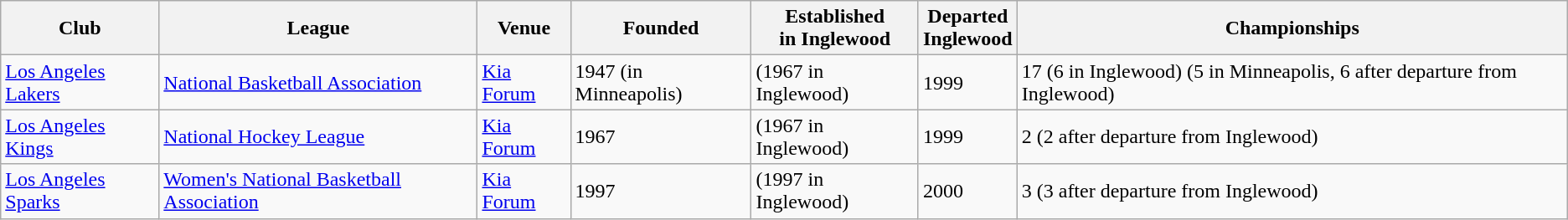<table class="wikitable">
<tr>
<th scope="col">Club</th>
<th scope="col">League</th>
<th scope="col">Venue</th>
<th scope="col">Founded</th>
<th scope="col">Established <br> in Inglewood</th>
<th scope="col">Departed <br> Inglewood</th>
<th scope="col">Championships</th>
</tr>
<tr>
<td><a href='#'>Los Angeles Lakers</a></td>
<td><a href='#'>National Basketball Association</a></td>
<td><a href='#'>Kia Forum</a></td>
<td>1947 (in Minneapolis)</td>
<td>(1967 in Inglewood)</td>
<td>1999</td>
<td>17 (6 in Inglewood) (5 in Minneapolis, 6 after departure from Inglewood)</td>
</tr>
<tr>
<td><a href='#'>Los Angeles Kings</a></td>
<td><a href='#'>National Hockey League</a></td>
<td><a href='#'>Kia Forum</a></td>
<td>1967</td>
<td>(1967 in Inglewood)</td>
<td>1999</td>
<td>2 (2 after departure from Inglewood)</td>
</tr>
<tr>
<td><a href='#'>Los Angeles Sparks</a></td>
<td><a href='#'>Women's National Basketball Association</a></td>
<td><a href='#'>Kia Forum</a></td>
<td>1997</td>
<td>(1997 in Inglewood)</td>
<td>2000</td>
<td>3 (3 after departure from Inglewood)</td>
</tr>
</table>
